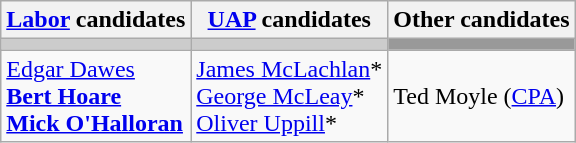<table class="wikitable">
<tr>
<th><a href='#'>Labor</a> candidates</th>
<th><a href='#'>UAP</a> candidates</th>
<th>Other candidates</th>
</tr>
<tr bgcolor="#cccccc">
<td></td>
<td></td>
<td bgcolor="#999999"></td>
</tr>
<tr>
<td><a href='#'>Edgar Dawes</a><br><strong><a href='#'>Bert Hoare</a></strong><br><strong><a href='#'>Mick O'Halloran</a></strong></td>
<td><a href='#'>James McLachlan</a>*<br><a href='#'>George McLeay</a>*<br><a href='#'>Oliver Uppill</a>*</td>
<td>Ted Moyle (<a href='#'>CPA</a>)</td>
</tr>
</table>
